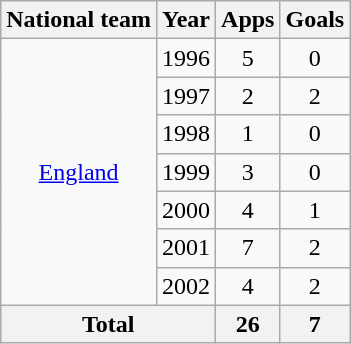<table class=wikitable style="text-align: center">
<tr>
<th>National team</th>
<th>Year</th>
<th>Apps</th>
<th>Goals</th>
</tr>
<tr>
<td rowspan="7"><a href='#'>England</a></td>
<td>1996</td>
<td>5</td>
<td>0</td>
</tr>
<tr>
<td>1997</td>
<td>2</td>
<td>2</td>
</tr>
<tr>
<td>1998</td>
<td>1</td>
<td>0</td>
</tr>
<tr>
<td>1999</td>
<td>3</td>
<td>0</td>
</tr>
<tr>
<td>2000</td>
<td>4</td>
<td>1</td>
</tr>
<tr>
<td>2001</td>
<td>7</td>
<td>2</td>
</tr>
<tr>
<td>2002</td>
<td>4</td>
<td>2</td>
</tr>
<tr>
<th colspan="2">Total</th>
<th>26</th>
<th>7</th>
</tr>
</table>
